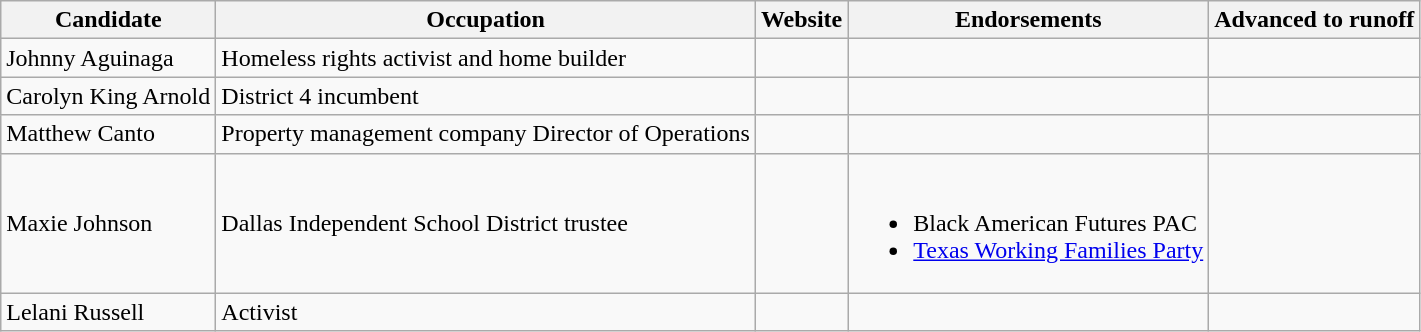<table class="wikitable">
<tr>
<th>Candidate</th>
<th>Occupation</th>
<th>Website</th>
<th>Endorsements</th>
<th>Advanced to runoff</th>
</tr>
<tr>
<td>Johnny Aguinaga</td>
<td>Homeless rights activist and home builder</td>
<td></td>
<td></td>
<td></td>
</tr>
<tr>
<td>Carolyn King Arnold</td>
<td>District 4 incumbent</td>
<td></td>
<td></td>
<td></td>
</tr>
<tr>
<td>Matthew Canto</td>
<td>Property management company Director of Operations</td>
<td></td>
<td></td>
<td></td>
</tr>
<tr>
<td>Maxie Johnson</td>
<td>Dallas Independent School District trustee</td>
<td></td>
<td><br><ul><li>Black American Futures PAC</li><li><a href='#'>Texas Working Families Party</a></li></ul></td>
<td></td>
</tr>
<tr>
<td>Lelani Russell</td>
<td>Activist</td>
<td></td>
<td></td>
<td></td>
</tr>
</table>
